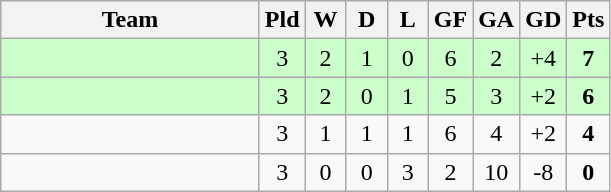<table class="wikitable" style="text-align: center;">
<tr>
<th width="165">Team</th>
<th width="20">Pld</th>
<th width="20">W</th>
<th width="20">D</th>
<th width="20">L</th>
<th width="20">GF</th>
<th width="20">GA</th>
<th width="20">GD</th>
<th width="20">Pts</th>
</tr>
<tr bgcolor=#ccffcc>
<td align=left></td>
<td>3</td>
<td>2</td>
<td>1</td>
<td>0</td>
<td>6</td>
<td>2</td>
<td>+4</td>
<td><strong>7</strong></td>
</tr>
<tr bgcolor=#ccffcc>
<td align=left></td>
<td>3</td>
<td>2</td>
<td>0</td>
<td>1</td>
<td>5</td>
<td>3</td>
<td>+2</td>
<td><strong>6</strong></td>
</tr>
<tr bgcolor=>
<td align=left></td>
<td>3</td>
<td>1</td>
<td>1</td>
<td>1</td>
<td>6</td>
<td>4</td>
<td>+2</td>
<td><strong>4</strong></td>
</tr>
<tr bgcolor=>
<td align=left></td>
<td>3</td>
<td>0</td>
<td>0</td>
<td>3</td>
<td>2</td>
<td>10</td>
<td>-8</td>
<td><strong>0</strong></td>
</tr>
</table>
